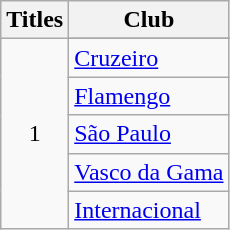<table class="wikitable sortable">
<tr>
<th>Titles</th>
<th>Club</th>
</tr>
<tr>
<td align=center rowspan=6>1</td>
</tr>
<tr>
<td><a href='#'>Cruzeiro</a></td>
</tr>
<tr>
<td><a href='#'>Flamengo</a></td>
</tr>
<tr>
<td><a href='#'>São Paulo</a></td>
</tr>
<tr>
<td><a href='#'>Vasco da Gama</a></td>
</tr>
<tr>
<td><a href='#'>Internacional</a></td>
</tr>
</table>
